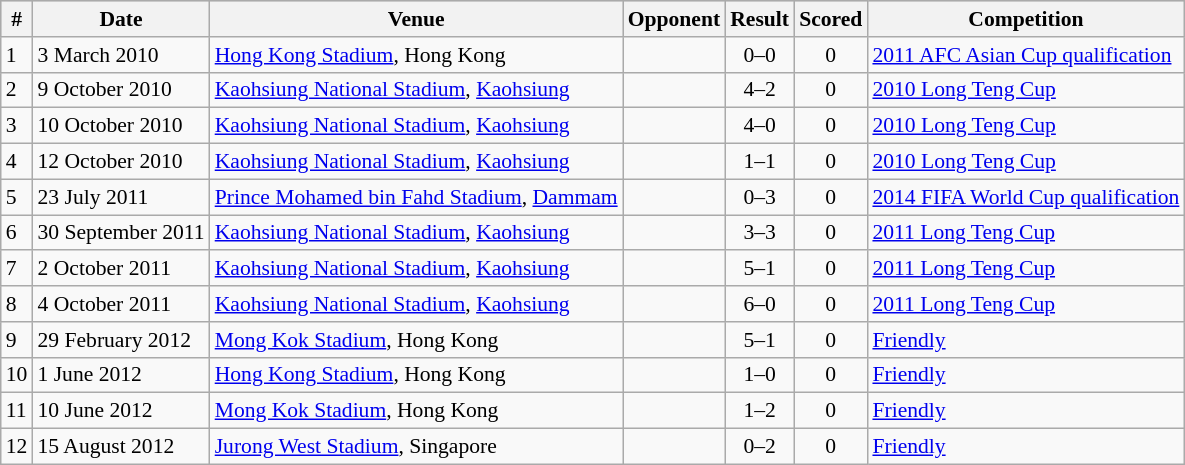<table class="wikitable" style="font-size:90%; text-align: left;">
<tr style="background: #CCCCCC; text-align: center;">
<th>#</th>
<th>Date</th>
<th>Venue</th>
<th>Opponent</th>
<th>Result</th>
<th>Scored</th>
<th>Competition</th>
</tr>
<tr>
<td>1</td>
<td>3 March 2010</td>
<td><a href='#'>Hong Kong Stadium</a>, Hong Kong</td>
<td></td>
<td align=center>0–0</td>
<td align=center>0</td>
<td><a href='#'>2011 AFC Asian Cup qualification</a></td>
</tr>
<tr>
<td>2</td>
<td>9 October 2010</td>
<td><a href='#'>Kaohsiung National Stadium</a>, <a href='#'>Kaohsiung</a></td>
<td></td>
<td align=center>4–2</td>
<td align=center>0</td>
<td><a href='#'>2010 Long Teng Cup</a></td>
</tr>
<tr>
<td>3</td>
<td>10 October 2010</td>
<td><a href='#'>Kaohsiung National Stadium</a>, <a href='#'>Kaohsiung</a></td>
<td></td>
<td align=center>4–0</td>
<td align=center>0</td>
<td><a href='#'>2010 Long Teng Cup</a></td>
</tr>
<tr>
<td>4</td>
<td>12 October 2010</td>
<td><a href='#'>Kaohsiung National Stadium</a>, <a href='#'>Kaohsiung</a></td>
<td></td>
<td align=center>1–1</td>
<td align=center>0</td>
<td><a href='#'>2010 Long Teng Cup</a></td>
</tr>
<tr>
<td>5</td>
<td>23 July 2011</td>
<td><a href='#'>Prince Mohamed bin Fahd Stadium</a>, <a href='#'>Dammam</a></td>
<td></td>
<td align=center>0–3</td>
<td align=center>0</td>
<td><a href='#'>2014 FIFA World Cup qualification</a></td>
</tr>
<tr>
<td>6</td>
<td>30 September 2011</td>
<td><a href='#'>Kaohsiung National Stadium</a>, <a href='#'>Kaohsiung</a></td>
<td></td>
<td align=center>3–3</td>
<td align=center>0</td>
<td><a href='#'>2011 Long Teng Cup</a></td>
</tr>
<tr>
<td>7</td>
<td>2 October 2011</td>
<td><a href='#'>Kaohsiung National Stadium</a>, <a href='#'>Kaohsiung</a></td>
<td></td>
<td align=center>5–1</td>
<td align=center>0</td>
<td><a href='#'>2011 Long Teng Cup</a></td>
</tr>
<tr>
<td>8</td>
<td>4 October 2011</td>
<td><a href='#'>Kaohsiung National Stadium</a>, <a href='#'>Kaohsiung</a></td>
<td></td>
<td align=center>6–0</td>
<td align=center>0</td>
<td><a href='#'>2011 Long Teng Cup</a></td>
</tr>
<tr>
<td>9</td>
<td>29 February 2012</td>
<td><a href='#'>Mong Kok Stadium</a>, Hong Kong</td>
<td></td>
<td align=center>5–1</td>
<td align=center>0</td>
<td><a href='#'>Friendly</a></td>
</tr>
<tr>
<td>10</td>
<td>1 June 2012</td>
<td><a href='#'>Hong Kong Stadium</a>, Hong Kong</td>
<td></td>
<td align=center>1–0</td>
<td align=center>0</td>
<td><a href='#'>Friendly</a></td>
</tr>
<tr>
<td>11</td>
<td>10 June 2012</td>
<td><a href='#'>Mong Kok Stadium</a>, Hong Kong</td>
<td></td>
<td align=center>1–2</td>
<td align=center>0</td>
<td><a href='#'>Friendly</a></td>
</tr>
<tr>
<td>12</td>
<td>15 August 2012</td>
<td><a href='#'>Jurong West Stadium</a>, Singapore</td>
<td></td>
<td align=center>0–2</td>
<td align=center>0</td>
<td><a href='#'>Friendly</a></td>
</tr>
</table>
